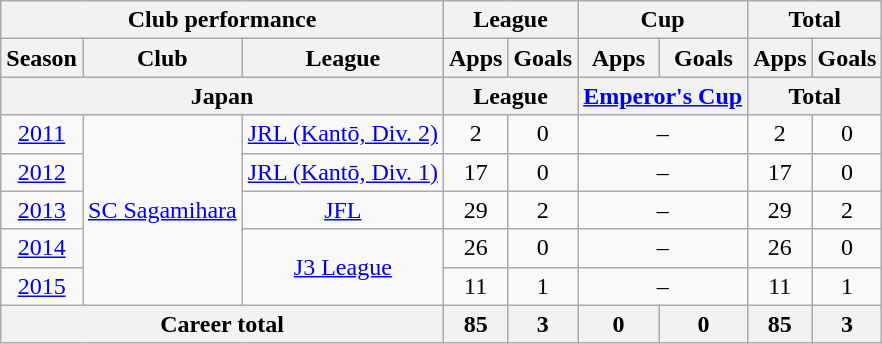<table class="wikitable" style="text-align:center">
<tr>
<th colspan=3>Club performance</th>
<th colspan=2>League</th>
<th colspan=2>Cup</th>
<th colspan=2>Total</th>
</tr>
<tr>
<th>Season</th>
<th>Club</th>
<th>League</th>
<th>Apps</th>
<th>Goals</th>
<th>Apps</th>
<th>Goals</th>
<th>Apps</th>
<th>Goals</th>
</tr>
<tr>
<th colspan=3>Japan</th>
<th colspan=2>League</th>
<th colspan=2><a href='#'>Emperor's Cup</a></th>
<th colspan=2>Total</th>
</tr>
<tr>
<td><a href='#'>2011</a></td>
<td rowspan="5"><a href='#'>SC Sagamihara</a></td>
<td><a href='#'>JRL (Kantō, Div. 2)</a></td>
<td>2</td>
<td>0</td>
<td colspan="2">–</td>
<td>2</td>
<td>0</td>
</tr>
<tr>
<td><a href='#'>2012</a></td>
<td><a href='#'>JRL (Kantō, Div. 1)</a></td>
<td>17</td>
<td>0</td>
<td colspan="2">–</td>
<td>17</td>
<td>0</td>
</tr>
<tr>
<td><a href='#'>2013</a></td>
<td><a href='#'>JFL</a></td>
<td>29</td>
<td>2</td>
<td colspan="2">–</td>
<td>29</td>
<td>2</td>
</tr>
<tr>
<td><a href='#'>2014</a></td>
<td rowspan="2"><a href='#'>J3 League</a></td>
<td>26</td>
<td>0</td>
<td colspan="2">–</td>
<td>26</td>
<td>0</td>
</tr>
<tr>
<td><a href='#'>2015</a></td>
<td>11</td>
<td>1</td>
<td colspan="2">–</td>
<td>11</td>
<td>1</td>
</tr>
<tr>
<th colspan=3>Career total</th>
<th>85</th>
<th>3</th>
<th>0</th>
<th>0</th>
<th>85</th>
<th>3</th>
</tr>
</table>
